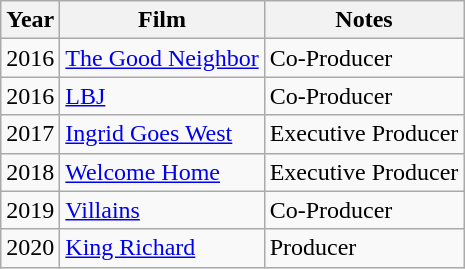<table class="wikitable">
<tr>
<th>Year</th>
<th>Film</th>
<th>Notes</th>
</tr>
<tr>
<td>2016</td>
<td><a href='#'>The Good Neighbor</a></td>
<td>Co-Producer</td>
</tr>
<tr>
<td>2016</td>
<td><a href='#'>LBJ</a></td>
<td>Co-Producer</td>
</tr>
<tr>
<td>2017</td>
<td><a href='#'>Ingrid Goes West</a></td>
<td>Executive Producer</td>
</tr>
<tr>
<td>2018</td>
<td><a href='#'>Welcome Home</a></td>
<td>Executive Producer</td>
</tr>
<tr>
<td>2019</td>
<td><a href='#'>Villains</a></td>
<td>Co-Producer</td>
</tr>
<tr>
<td>2020</td>
<td><a href='#'>King Richard</a></td>
<td>Producer</td>
</tr>
</table>
